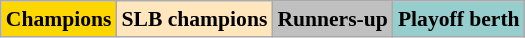<table class="wikitable" style="font-size:90%;text-align:center;">
<tr>
<td style="background-color:gold;"><strong>Champions</strong></td>
<td style="background-color:#FFE6BD;"><strong>SLB champions</strong></td>
<td style="background-color:silver;"><strong>Runners-up</strong></td>
<td style="background-color:#96CDCD;"><strong>Playoff berth</strong></td>
</tr>
</table>
